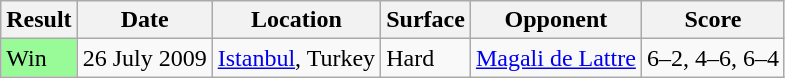<table class="sortable wikitable">
<tr>
<th>Result</th>
<th>Date</th>
<th>Location</th>
<th>Surface</th>
<th>Opponent</th>
<th class="unsortable">Score</th>
</tr>
<tr>
<td bgcolor="98FB98">Win</td>
<td>26 July 2009</td>
<td><a href='#'>Istanbul</a>, Turkey</td>
<td>Hard</td>
<td> <a href='#'>Magali de Lattre</a></td>
<td>6–2, 4–6, 6–4</td>
</tr>
</table>
